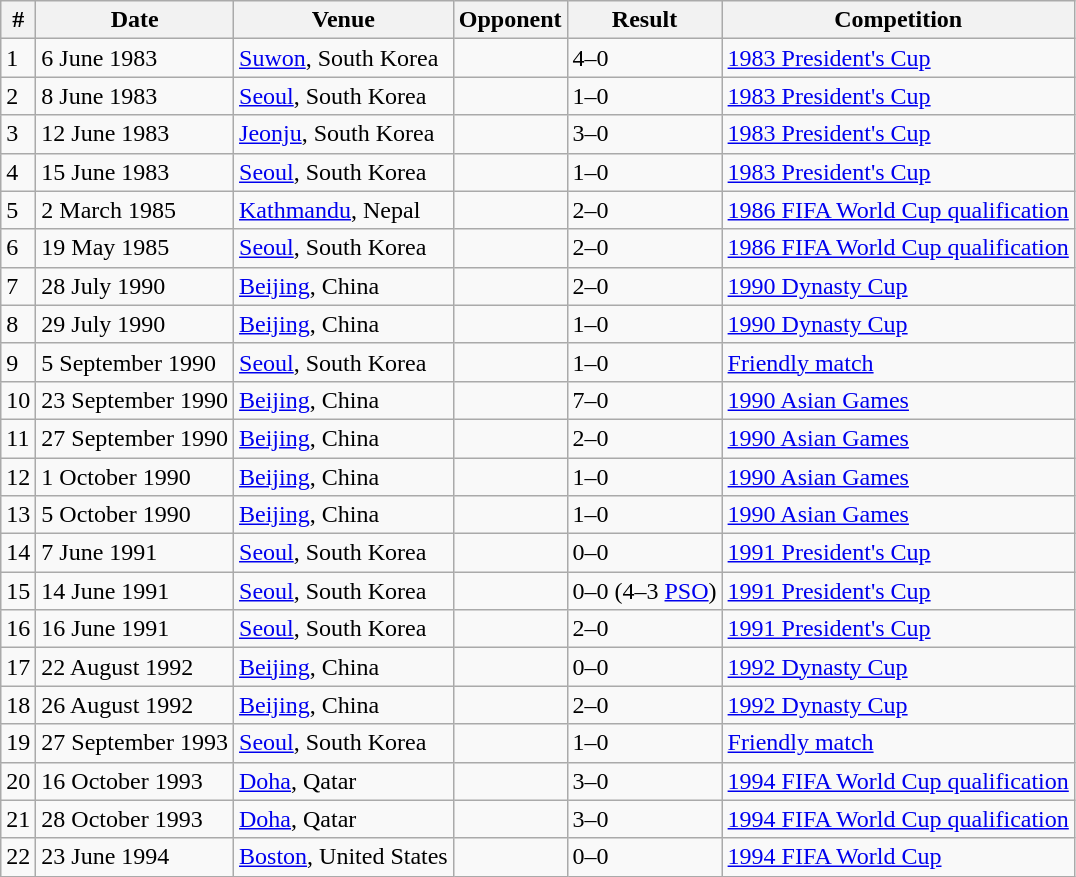<table class="wikitable">
<tr>
<th>#</th>
<th>Date</th>
<th>Venue</th>
<th>Opponent</th>
<th>Result</th>
<th>Competition</th>
</tr>
<tr>
<td>1</td>
<td>6 June 1983</td>
<td><a href='#'>Suwon</a>, South Korea</td>
<td></td>
<td>4–0</td>
<td><a href='#'>1983 President's Cup</a></td>
</tr>
<tr>
<td>2</td>
<td>8 June 1983</td>
<td><a href='#'>Seoul</a>, South Korea</td>
<td></td>
<td>1–0</td>
<td><a href='#'>1983 President's Cup</a></td>
</tr>
<tr>
<td>3</td>
<td>12 June 1983</td>
<td><a href='#'>Jeonju</a>, South Korea</td>
<td></td>
<td>3–0</td>
<td><a href='#'>1983 President's Cup</a></td>
</tr>
<tr>
<td>4</td>
<td>15 June 1983</td>
<td><a href='#'>Seoul</a>, South Korea</td>
<td></td>
<td>1–0</td>
<td><a href='#'>1983 President's Cup</a></td>
</tr>
<tr>
<td>5</td>
<td>2 March 1985</td>
<td><a href='#'>Kathmandu</a>, Nepal</td>
<td></td>
<td>2–0</td>
<td><a href='#'>1986 FIFA World Cup qualification</a></td>
</tr>
<tr>
<td>6</td>
<td>19 May 1985</td>
<td><a href='#'>Seoul</a>, South Korea</td>
<td></td>
<td>2–0</td>
<td><a href='#'>1986 FIFA World Cup qualification</a></td>
</tr>
<tr>
<td>7</td>
<td>28 July 1990</td>
<td><a href='#'>Beijing</a>, China</td>
<td></td>
<td>2–0</td>
<td><a href='#'>1990 Dynasty Cup</a></td>
</tr>
<tr>
<td>8</td>
<td>29 July 1990</td>
<td><a href='#'>Beijing</a>, China</td>
<td></td>
<td>1–0</td>
<td><a href='#'>1990 Dynasty Cup</a></td>
</tr>
<tr>
<td>9</td>
<td>5 September 1990</td>
<td><a href='#'>Seoul</a>, South Korea</td>
<td></td>
<td>1–0</td>
<td><a href='#'>Friendly match</a></td>
</tr>
<tr>
<td>10</td>
<td>23 September 1990</td>
<td><a href='#'>Beijing</a>, China</td>
<td></td>
<td>7–0</td>
<td><a href='#'>1990 Asian Games</a></td>
</tr>
<tr>
<td>11</td>
<td>27 September 1990</td>
<td><a href='#'>Beijing</a>, China</td>
<td></td>
<td>2–0</td>
<td><a href='#'>1990 Asian Games</a></td>
</tr>
<tr>
<td>12</td>
<td>1 October 1990</td>
<td><a href='#'>Beijing</a>, China</td>
<td></td>
<td>1–0</td>
<td><a href='#'>1990 Asian Games</a></td>
</tr>
<tr>
<td>13</td>
<td>5 October 1990</td>
<td><a href='#'>Beijing</a>, China</td>
<td></td>
<td>1–0</td>
<td><a href='#'>1990 Asian Games</a></td>
</tr>
<tr>
<td>14</td>
<td>7 June 1991</td>
<td><a href='#'>Seoul</a>, South Korea</td>
<td></td>
<td>0–0</td>
<td><a href='#'>1991 President's Cup</a></td>
</tr>
<tr>
<td>15</td>
<td>14 June 1991</td>
<td><a href='#'>Seoul</a>, South Korea</td>
<td></td>
<td>0–0 (4–3 <a href='#'>PSO</a>)</td>
<td><a href='#'>1991 President's Cup</a></td>
</tr>
<tr>
<td>16</td>
<td>16 June 1991</td>
<td><a href='#'>Seoul</a>, South Korea</td>
<td></td>
<td>2–0</td>
<td><a href='#'>1991 President's Cup</a></td>
</tr>
<tr>
<td>17</td>
<td>22 August 1992</td>
<td><a href='#'>Beijing</a>, China</td>
<td></td>
<td>0–0</td>
<td><a href='#'>1992 Dynasty Cup</a></td>
</tr>
<tr>
<td>18</td>
<td>26 August 1992</td>
<td><a href='#'>Beijing</a>, China</td>
<td></td>
<td>2–0</td>
<td><a href='#'>1992 Dynasty Cup</a></td>
</tr>
<tr>
<td>19</td>
<td>27 September 1993</td>
<td><a href='#'>Seoul</a>, South Korea</td>
<td></td>
<td>1–0</td>
<td><a href='#'>Friendly match</a></td>
</tr>
<tr>
<td>20</td>
<td>16 October 1993</td>
<td><a href='#'>Doha</a>, Qatar</td>
<td></td>
<td>3–0</td>
<td><a href='#'>1994 FIFA World Cup qualification</a></td>
</tr>
<tr>
<td>21</td>
<td>28 October 1993</td>
<td><a href='#'>Doha</a>, Qatar</td>
<td></td>
<td>3–0</td>
<td><a href='#'>1994 FIFA World Cup qualification</a></td>
</tr>
<tr>
<td>22</td>
<td>23 June 1994</td>
<td><a href='#'>Boston</a>, United States</td>
<td></td>
<td>0–0</td>
<td><a href='#'>1994 FIFA World Cup</a></td>
</tr>
</table>
